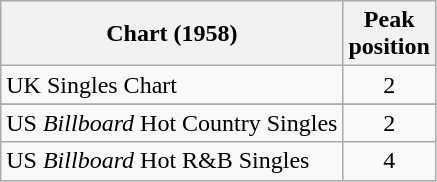<table class="wikitable sortable">
<tr>
<th>Chart (1958)</th>
<th>Peak<br>position</th>
</tr>
<tr>
<td>UK Singles Chart</td>
<td align="center">2</td>
</tr>
<tr>
</tr>
<tr>
<td>US <em>Billboard</em> Hot Country Singles</td>
<td align="center">2</td>
</tr>
<tr>
<td>US <em>Billboard</em> Hot R&B Singles</td>
<td align="center">4</td>
</tr>
</table>
